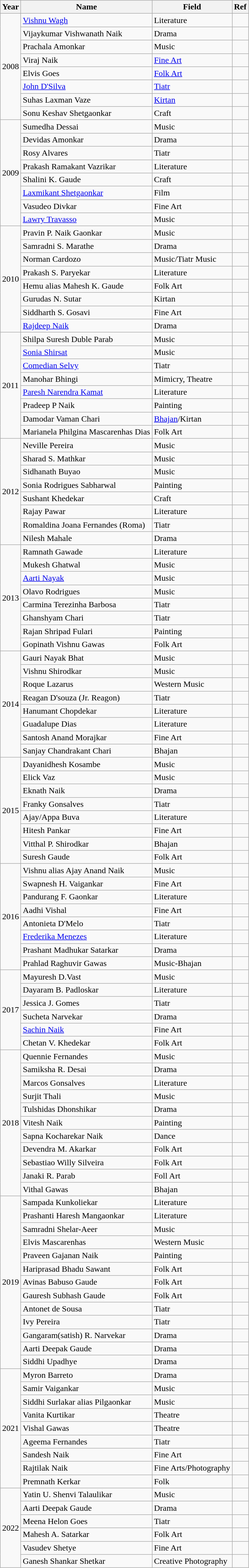<table class="wikitable sortable">
<tr>
<th>Year</th>
<th>Name</th>
<th>Field</th>
<th>Ref</th>
</tr>
<tr>
<td rowspan="8">2008</td>
<td><a href='#'>Vishnu Wagh</a></td>
<td>Literature</td>
<td></td>
</tr>
<tr>
<td>Vijaykumar Vishwanath Naik</td>
<td>Drama</td>
<td></td>
</tr>
<tr>
<td>Prachala Amonkar</td>
<td>Music</td>
<td></td>
</tr>
<tr>
<td>Viraj Naik</td>
<td><a href='#'>Fine Art</a></td>
<td></td>
</tr>
<tr>
<td>Elvis Goes</td>
<td><a href='#'>Folk Art</a></td>
<td></td>
</tr>
<tr>
<td><a href='#'>John D'Silva</a></td>
<td><a href='#'>Tiatr</a></td>
<td></td>
</tr>
<tr>
<td>Suhas Laxman Vaze</td>
<td><a href='#'>Kirtan</a></td>
<td></td>
</tr>
<tr>
<td>Sonu Keshav Shetgaonkar</td>
<td>Craft</td>
<td></td>
</tr>
<tr>
<td rowspan="8">2009</td>
<td>Sumedha Dessai</td>
<td>Music</td>
<td></td>
</tr>
<tr>
<td>Devidas Amonkar</td>
<td>Drama</td>
<td></td>
</tr>
<tr>
<td>Rosy Alvares</td>
<td>Tiatr</td>
<td></td>
</tr>
<tr>
<td>Prakash Ramakant Vazrikar</td>
<td>Literature</td>
<td></td>
</tr>
<tr>
<td>Shalini K. Gaude</td>
<td>Craft</td>
<td></td>
</tr>
<tr>
<td><a href='#'>Laxmikant Shetgaonkar</a></td>
<td>Film</td>
<td></td>
</tr>
<tr>
<td>Vasudeo Divkar</td>
<td>Fine Art</td>
<td></td>
</tr>
<tr>
<td><a href='#'>Lawry Travasso</a></td>
<td>Music</td>
<td></td>
</tr>
<tr>
<td rowspan="8">2010</td>
<td>Pravin P. Naik Gaonkar</td>
<td>Music</td>
<td></td>
</tr>
<tr>
<td>Samradni S. Marathe</td>
<td>Drama</td>
<td></td>
</tr>
<tr>
<td>Norman Cardozo</td>
<td>Music/Tiatr Music</td>
<td></td>
</tr>
<tr>
<td>Prakash S. Paryekar</td>
<td>Literature</td>
<td></td>
</tr>
<tr>
<td>Hemu alias Mahesh K. Gaude</td>
<td>Folk Art</td>
<td></td>
</tr>
<tr>
<td>Gurudas N. Sutar</td>
<td>Kirtan</td>
<td></td>
</tr>
<tr>
<td>Siddharth S. Gosavi</td>
<td>Fine Art</td>
<td></td>
</tr>
<tr>
<td><a href='#'>Rajdeep Naik</a></td>
<td>Drama</td>
<td></td>
</tr>
<tr>
<td rowspan="8">2011</td>
<td>Shilpa Suresh Duble Parab</td>
<td>Music</td>
<td></td>
</tr>
<tr>
<td><a href='#'>Sonia Shirsat</a></td>
<td>Music</td>
<td></td>
</tr>
<tr>
<td><a href='#'>Comedian Selvy</a></td>
<td>Tiatr</td>
<td></td>
</tr>
<tr>
<td>Manohar Bhingi</td>
<td>Mimicry, Theatre</td>
<td></td>
</tr>
<tr>
<td><a href='#'>Paresh Narendra Kamat</a></td>
<td>Literature</td>
<td></td>
</tr>
<tr>
<td>Pradeep P Naik</td>
<td>Painting</td>
<td></td>
</tr>
<tr>
<td>Damodar Vaman Chari</td>
<td><a href='#'>Bhajan</a>/Kirtan</td>
<td></td>
</tr>
<tr>
<td>Marianela Philgina Mascarenhas Dias</td>
<td>Folk Art</td>
<td></td>
</tr>
<tr>
<td rowspan="8">2012</td>
<td>Neville Pereira</td>
<td>Music</td>
<td></td>
</tr>
<tr>
<td>Sharad S. Mathkar</td>
<td>Music</td>
<td></td>
</tr>
<tr>
<td>Sidhanath Buyao</td>
<td>Music</td>
<td></td>
</tr>
<tr>
<td>Sonia Rodrigues Sabharwal</td>
<td>Painting</td>
<td></td>
</tr>
<tr>
<td>Sushant Khedekar</td>
<td>Craft</td>
<td></td>
</tr>
<tr>
<td>Rajay Pawar</td>
<td>Literature</td>
<td></td>
</tr>
<tr>
<td>Romaldina Joana Fernandes (Roma)</td>
<td>Tiatr</td>
<td></td>
</tr>
<tr>
<td>Nilesh Mahale</td>
<td>Drama</td>
<td></td>
</tr>
<tr>
<td rowspan="8">2013</td>
<td>Ramnath Gawade</td>
<td>Literature</td>
<td></td>
</tr>
<tr>
<td>Mukesh Ghatwal</td>
<td>Music</td>
<td></td>
</tr>
<tr>
<td><a href='#'>Aarti Nayak</a></td>
<td>Music</td>
<td></td>
</tr>
<tr>
<td>Olavo Rodrigues</td>
<td>Music</td>
<td></td>
</tr>
<tr>
<td>Carmina Terezinha Barbosa</td>
<td>Tiatr</td>
<td></td>
</tr>
<tr>
<td>Ghanshyam Chari</td>
<td>Tiatr</td>
<td></td>
</tr>
<tr>
<td>Rajan Shripad Fulari</td>
<td>Painting</td>
<td></td>
</tr>
<tr>
<td>Gopinath Vishnu Gawas</td>
<td>Folk Art</td>
<td></td>
</tr>
<tr>
<td rowspan="8">2014</td>
<td>Gauri Nayak Bhat</td>
<td>Music</td>
<td></td>
</tr>
<tr>
<td>Vishnu Shirodkar</td>
<td>Music</td>
<td></td>
</tr>
<tr>
<td>Roque Lazarus</td>
<td>Western Music</td>
<td></td>
</tr>
<tr>
<td>Reagan D'souza (Jr. Reagon)</td>
<td>Tiatr</td>
<td></td>
</tr>
<tr>
<td>Hanumant Chopdekar</td>
<td>Literature</td>
<td></td>
</tr>
<tr>
<td>Guadalupe Dias</td>
<td>Literature</td>
<td></td>
</tr>
<tr>
<td>Santosh Anand Morajkar</td>
<td>Fine Art</td>
<td></td>
</tr>
<tr>
<td>Sanjay Chandrakant Chari</td>
<td>Bhajan</td>
<td></td>
</tr>
<tr>
<td rowspan="8">2015</td>
<td>Dayanidhesh Kosambe</td>
<td>Music</td>
<td></td>
</tr>
<tr>
<td>Elick Vaz</td>
<td>Music</td>
<td></td>
</tr>
<tr>
<td>Eknath Naik</td>
<td>Drama</td>
<td></td>
</tr>
<tr>
<td>Franky Gonsalves</td>
<td>Tiatr</td>
<td></td>
</tr>
<tr>
<td>Ajay/Appa Buva</td>
<td>Literature</td>
<td></td>
</tr>
<tr>
<td>Hitesh Pankar</td>
<td>Fine Art</td>
<td></td>
</tr>
<tr>
<td>Vitthal P. Shirodkar</td>
<td>Bhajan</td>
<td></td>
</tr>
<tr>
<td>Suresh Gaude</td>
<td>Folk Art</td>
<td></td>
</tr>
<tr>
<td rowspan="8">2016</td>
<td>Vishnu alias Ajay Anand Naik</td>
<td>Music</td>
<td></td>
</tr>
<tr>
<td>Swapnesh H. Vaigankar</td>
<td>Fine Art</td>
<td></td>
</tr>
<tr>
<td>Pandurang F. Gaonkar</td>
<td>Literature</td>
<td></td>
</tr>
<tr>
<td>Aadhi Vishal</td>
<td>Fine Art</td>
<td></td>
</tr>
<tr>
<td>Antonieta D'Melo</td>
<td>Tiatr</td>
<td></td>
</tr>
<tr>
<td><a href='#'>Frederika Menezes</a></td>
<td>Literature</td>
<td></td>
</tr>
<tr>
<td>Prashant Madhukar Satarkar</td>
<td>Drama</td>
<td></td>
</tr>
<tr>
<td>Prahlad Raghuvir Gawas</td>
<td>Music-Bhajan</td>
<td></td>
</tr>
<tr>
<td rowspan="6">2017</td>
<td>Mayuresh D.Vast</td>
<td>Music</td>
<td></td>
</tr>
<tr>
<td>Dayaram B. Padloskar</td>
<td>Literature</td>
<td></td>
</tr>
<tr>
<td>Jessica J. Gomes</td>
<td>Tiatr</td>
<td></td>
</tr>
<tr>
<td>Sucheta Narvekar</td>
<td>Drama</td>
<td></td>
</tr>
<tr>
<td><a href='#'>Sachin Naik</a></td>
<td>Fine Art</td>
<td></td>
</tr>
<tr>
<td>Chetan V. Khedekar</td>
<td>Folk Art</td>
<td></td>
</tr>
<tr>
<td rowspan="11">2018</td>
<td>Quennie Fernandes</td>
<td>Music</td>
<td></td>
</tr>
<tr>
<td>Samiksha R. Desai</td>
<td>Drama</td>
<td></td>
</tr>
<tr>
<td>Marcos Gonsalves</td>
<td>Literature</td>
<td></td>
</tr>
<tr>
<td>Surjit Thali</td>
<td>Music</td>
<td></td>
</tr>
<tr>
<td>Tulshidas Dhonshikar</td>
<td>Drama</td>
<td></td>
</tr>
<tr>
<td>Vitesh Naik</td>
<td>Painting</td>
<td></td>
</tr>
<tr>
<td>Sapna Kocharekar Naik</td>
<td>Dance</td>
<td></td>
</tr>
<tr>
<td>Devendra M. Akarkar</td>
<td>Folk Art</td>
<td></td>
</tr>
<tr>
<td>Sebastiao Willy Silveira</td>
<td>Folk Art</td>
<td></td>
</tr>
<tr>
<td>Janaki R. Parab</td>
<td>Foll Art</td>
<td></td>
</tr>
<tr>
<td>Vithal Gawas</td>
<td>Bhajan</td>
<td></td>
</tr>
<tr>
<td rowspan="13">2019</td>
<td>Sampada Kunkoliekar</td>
<td>Literature</td>
<td></td>
</tr>
<tr>
<td>Prashanti Haresh Mangaonkar</td>
<td>Literature</td>
<td></td>
</tr>
<tr>
<td>Samradni Shelar-Aeer</td>
<td>Music</td>
<td></td>
</tr>
<tr>
<td>Elvis Mascarenhas</td>
<td>Western Music</td>
<td></td>
</tr>
<tr>
<td>Praveen Gajanan Naik</td>
<td>Painting</td>
<td></td>
</tr>
<tr>
<td>Hariprasad Bhadu Sawant</td>
<td>Folk Art</td>
<td></td>
</tr>
<tr>
<td>Avinas Babuso Gaude</td>
<td>Folk Art</td>
<td></td>
</tr>
<tr>
<td>Gauresh Subhash Gaude</td>
<td>Folk Art</td>
<td></td>
</tr>
<tr>
<td>Antonet de Sousa</td>
<td>Tiatr</td>
<td></td>
</tr>
<tr>
<td>Ivy Pereira</td>
<td>Tiatr</td>
<td></td>
</tr>
<tr>
<td>Gangaram(satish) R. Narvekar</td>
<td>Drama</td>
<td></td>
</tr>
<tr>
<td>Aarti Deepak Gaude</td>
<td>Drama</td>
<td></td>
</tr>
<tr>
<td>Siddhi Upadhye</td>
<td>Drama</td>
<td></td>
</tr>
<tr>
<td rowspan="9">2021</td>
<td>Myron Barreto</td>
<td>Drama</td>
<td></td>
</tr>
<tr>
<td>Samir Vaigankar</td>
<td>Music</td>
<td></td>
</tr>
<tr>
<td>Siddhi Surlakar alias Pilgaonkar</td>
<td>Music</td>
<td></td>
</tr>
<tr>
<td>Vanita Kurtikar</td>
<td>Theatre</td>
<td></td>
</tr>
<tr>
<td>Vishal Gawas</td>
<td>Theatre</td>
<td></td>
</tr>
<tr>
<td>Ageema Fernandes</td>
<td>Tiatr</td>
<td></td>
</tr>
<tr>
<td>Sandesh Naik</td>
<td>Fine Art</td>
<td></td>
</tr>
<tr>
<td>Rajtilak Naik</td>
<td>Fine Arts/Photography</td>
<td></td>
</tr>
<tr>
<td>Premnath Kerkar</td>
<td>Folk</td>
<td></td>
</tr>
<tr>
<td rowspan="6">2022</td>
<td>Yatin U. Shenvi Talaulikar</td>
<td>Music</td>
<td></td>
</tr>
<tr>
<td>Aarti Deepak Gaude</td>
<td>Drama</td>
<td></td>
</tr>
<tr>
<td>Meena Helon Goes</td>
<td>Tiatr</td>
<td></td>
</tr>
<tr>
<td>Mahesh A. Satarkar</td>
<td>Folk Art</td>
<td></td>
</tr>
<tr>
<td>Vasudev Shetye</td>
<td>Fine Art</td>
<td></td>
</tr>
<tr>
<td>Ganesh Shankar Shetkar</td>
<td>Creative Photography</td>
<td></td>
</tr>
</table>
